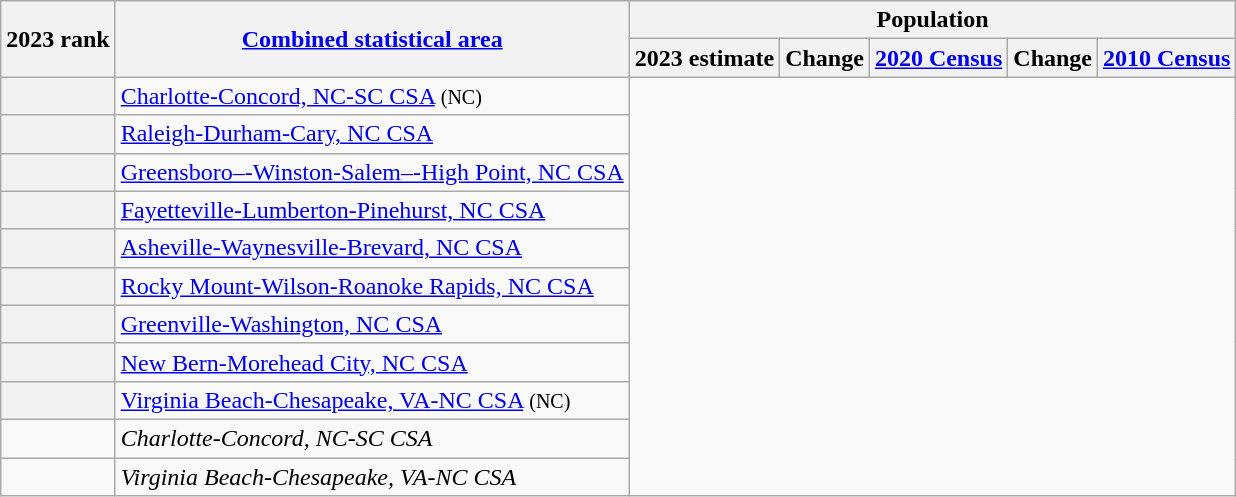<table class="wikitable sortable">
<tr>
<th scope=col rowspan=2>2023 rank</th>
<th scope=col rowspan=2><a href='#'>Combined statistical area</a></th>
<th colspan=5>Population</th>
</tr>
<tr>
<th scope=col>2023 estimate</th>
<th scope=col>Change</th>
<th scope=col><a href='#'>2020 Census</a></th>
<th scope=col>Change</th>
<th scope=col><a href='#'>2010 Census</a></th>
</tr>
<tr>
<th scope=row></th>
<td><a href='#'>Charlotte-Concord, NC-SC CSA</a> <small>(NC)</small><br></td>
</tr>
<tr>
<th scope=row></th>
<td><a href='#'>Raleigh-Durham-Cary, NC CSA</a><br></td>
</tr>
<tr>
<th scope=row></th>
<td><a href='#'>Greensboro–-Winston-Salem–-High Point, NC CSA</a><br></td>
</tr>
<tr>
<th scope=row></th>
<td><a href='#'>Fayetteville-Lumberton-Pinehurst, NC CSA</a><br></td>
</tr>
<tr>
<th scope=row></th>
<td><a href='#'>Asheville-Waynesville-Brevard, NC CSA</a><br></td>
</tr>
<tr>
<th scope=row></th>
<td><a href='#'>Rocky Mount-Wilson-Roanoke Rapids, NC CSA</a><br></td>
</tr>
<tr>
<th scope=row></th>
<td><a href='#'>Greenville-Washington, NC CSA</a><br></td>
</tr>
<tr>
<th scope=row></th>
<td><a href='#'>New Bern-Morehead City, NC CSA</a><br></td>
</tr>
<tr>
<th scope=row></th>
<td><a href='#'>Virginia Beach-Chesapeake, VA-NC CSA</a> <small>(NC)</small><br></td>
</tr>
<tr>
<td></td>
<td><em><span>Charlotte-Concord, NC-SC CSA</span></em><br></td>
</tr>
<tr>
<td></td>
<td><em><span>Virginia Beach-Chesapeake, VA-NC CSA</span></em><br></td>
</tr>
</table>
